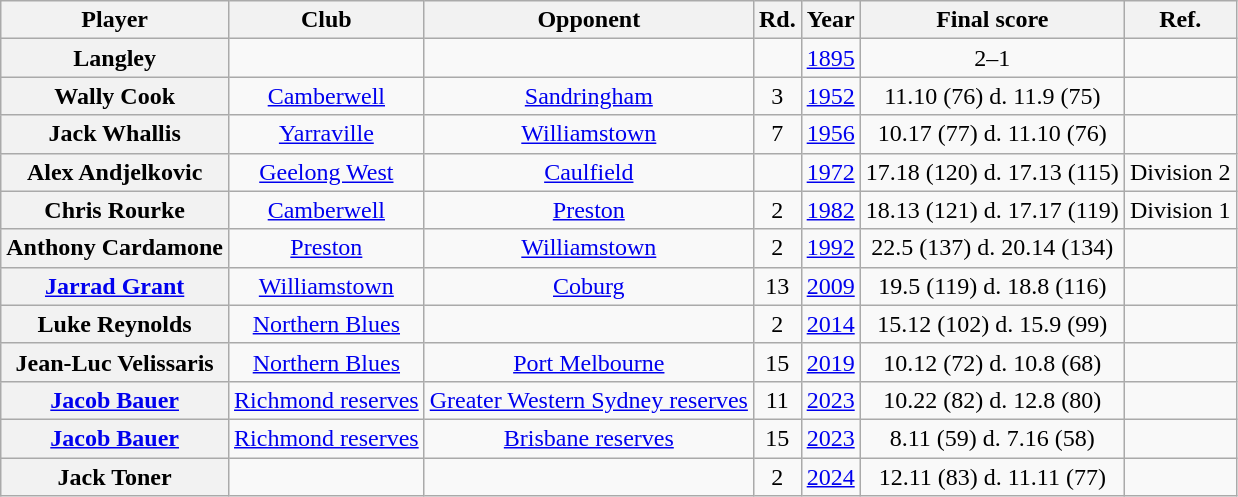<table class="wikitable sortable plainrowheaders" style="text-align:center;">
<tr>
<th scope="col">Player</th>
<th scope="col">Club</th>
<th scope="col">Opponent</th>
<th scope="col">Rd.</th>
<th scope="col">Year</th>
<th scope="col">Final score</th>
<th scope="col">Ref.</th>
</tr>
<tr>
<th scope="row">Langley</th>
<td></td>
<td></td>
<td></td>
<td><a href='#'>1895</a></td>
<td>2–1</td>
<td></td>
</tr>
<tr>
<th scope="row">Wally Cook</th>
<td><a href='#'>Camberwell</a></td>
<td><a href='#'>Sandringham</a></td>
<td>3</td>
<td><a href='#'>1952</a></td>
<td>11.10 (76) d. 11.9 (75)</td>
<td></td>
</tr>
<tr>
<th scope="row">Jack Whallis</th>
<td><a href='#'>Yarraville</a></td>
<td><a href='#'>Williamstown</a></td>
<td>7</td>
<td><a href='#'>1956</a></td>
<td>10.17 (77) d. 11.10 (76)</td>
<td></td>
</tr>
<tr>
<th scope="row">Alex Andjelkovic</th>
<td><a href='#'>Geelong West</a></td>
<td><a href='#'>Caulfield</a></td>
<td></td>
<td><a href='#'>1972</a></td>
<td>17.18 (120) d. 17.13 (115)</td>
<td>Division 2</td>
</tr>
<tr>
<th scope="row">Chris Rourke</th>
<td><a href='#'>Camberwell</a></td>
<td><a href='#'>Preston</a></td>
<td>2</td>
<td><a href='#'>1982</a></td>
<td>18.13 (121) d. 17.17 (119)</td>
<td>Division 1</td>
</tr>
<tr>
<th scope="row">Anthony Cardamone</th>
<td><a href='#'>Preston</a></td>
<td><a href='#'>Williamstown</a></td>
<td>2</td>
<td><a href='#'>1992</a></td>
<td>22.5 (137) d. 20.14 (134)</td>
<td></td>
</tr>
<tr>
<th scope="row"><a href='#'>Jarrad Grant</a></th>
<td><a href='#'>Williamstown</a></td>
<td><a href='#'>Coburg</a></td>
<td>13</td>
<td><a href='#'>2009</a></td>
<td>19.5 (119) d. 18.8 (116)</td>
<td></td>
</tr>
<tr>
<th scope="row">Luke Reynolds</th>
<td><a href='#'>Northern Blues</a></td>
<td></td>
<td>2</td>
<td><a href='#'>2014</a></td>
<td>15.12 (102) d. 15.9 (99)</td>
<td></td>
</tr>
<tr da>
<th scope="row">Jean-Luc Velissaris</th>
<td><a href='#'>Northern Blues</a></td>
<td><a href='#'>Port Melbourne</a></td>
<td>15</td>
<td><a href='#'>2019</a></td>
<td>10.12 (72) d. 10.8 (68)</td>
<td></td>
</tr>
<tr>
<th scope="row"><a href='#'>Jacob Bauer</a></th>
<td><a href='#'>Richmond reserves</a></td>
<td><a href='#'>Greater Western Sydney reserves</a></td>
<td>11</td>
<td><a href='#'>2023</a></td>
<td>10.22 (82) d. 12.8 (80)</td>
<td></td>
</tr>
<tr>
<th scope="row"><a href='#'>Jacob Bauer</a></th>
<td><a href='#'>Richmond reserves</a></td>
<td><a href='#'>Brisbane reserves</a></td>
<td>15</td>
<td><a href='#'>2023</a></td>
<td>8.11 (59) d. 7.16 (58)</td>
<td></td>
</tr>
<tr>
<th scope="row">Jack Toner</th>
<td></td>
<td></td>
<td>2</td>
<td><a href='#'>2024</a></td>
<td>12.11 (83) d. 11.11 (77)</td>
<td></td>
</tr>
</table>
